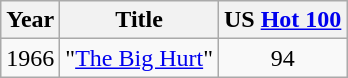<table class="wikitable">
<tr>
<th>Year</th>
<th>Title</th>
<th>US <a href='#'>Hot 100</a></th>
</tr>
<tr>
<td>1966</td>
<td>"<a href='#'>The Big Hurt</a>"</td>
<td align="center">94</td>
</tr>
</table>
